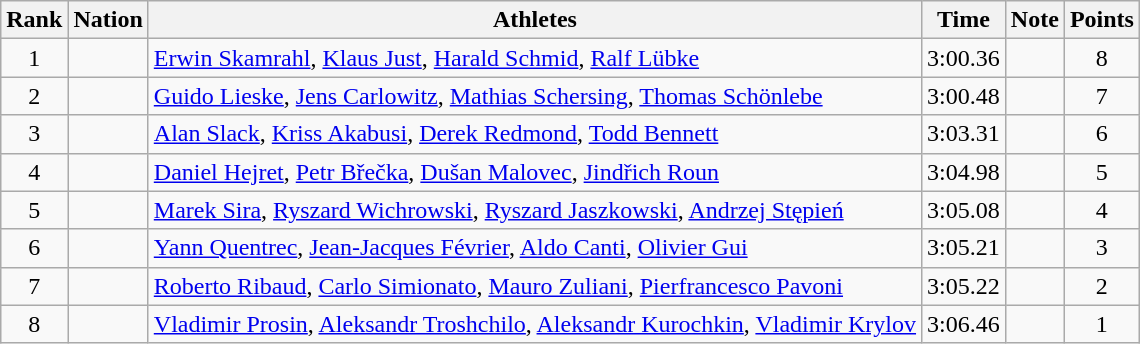<table class="wikitable sortable" style="text-align:center">
<tr>
<th>Rank</th>
<th>Nation</th>
<th>Athletes</th>
<th>Time</th>
<th>Note</th>
<th>Points</th>
</tr>
<tr>
<td>1</td>
<td align=left></td>
<td align=left><a href='#'>Erwin Skamrahl</a>, <a href='#'>Klaus Just</a>, <a href='#'>Harald Schmid</a>, <a href='#'>Ralf Lübke</a></td>
<td>3:00.36</td>
<td></td>
<td>8</td>
</tr>
<tr>
<td>2</td>
<td align=left></td>
<td align=left><a href='#'>Guido Lieske</a>, <a href='#'>Jens Carlowitz</a>, <a href='#'>Mathias Schersing</a>, <a href='#'>Thomas Schönlebe</a></td>
<td>3:00.48</td>
<td></td>
<td>7</td>
</tr>
<tr>
<td>3</td>
<td align=left></td>
<td align=left><a href='#'>Alan Slack</a>, <a href='#'>Kriss Akabusi</a>, <a href='#'>Derek Redmond</a>, <a href='#'>Todd Bennett</a></td>
<td>3:03.31</td>
<td></td>
<td>6</td>
</tr>
<tr>
<td>4</td>
<td align=left></td>
<td align=left><a href='#'>Daniel Hejret</a>, <a href='#'>Petr Břečka</a>, <a href='#'>Dušan Malovec</a>, <a href='#'>Jindřich Roun</a></td>
<td>3:04.98</td>
<td></td>
<td>5</td>
</tr>
<tr>
<td>5</td>
<td align=left></td>
<td align=left><a href='#'>Marek Sira</a>, <a href='#'>Ryszard Wichrowski</a>, <a href='#'>Ryszard Jaszkowski</a>, <a href='#'>Andrzej Stępień</a></td>
<td>3:05.08</td>
<td></td>
<td>4</td>
</tr>
<tr>
<td>6</td>
<td align=left></td>
<td align=left><a href='#'>Yann Quentrec</a>, <a href='#'>Jean-Jacques Février</a>, <a href='#'>Aldo Canti</a>, <a href='#'>Olivier Gui</a></td>
<td>3:05.21</td>
<td></td>
<td>3</td>
</tr>
<tr>
<td>7</td>
<td align=left></td>
<td align=left><a href='#'>Roberto Ribaud</a>, <a href='#'>Carlo Simionato</a>, <a href='#'>Mauro Zuliani</a>, <a href='#'>Pierfrancesco Pavoni</a></td>
<td>3:05.22</td>
<td></td>
<td>2</td>
</tr>
<tr>
<td>8</td>
<td align=left></td>
<td align=left><a href='#'>Vladimir Prosin</a>, <a href='#'>Aleksandr Troshchilo</a>, <a href='#'>Aleksandr Kurochkin</a>, <a href='#'>Vladimir Krylov</a></td>
<td>3:06.46</td>
<td></td>
<td>1</td>
</tr>
</table>
